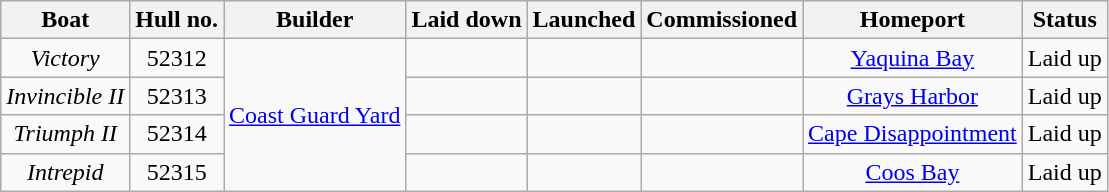<table class="wikitable sortable" style="text-align:center;font-size:100%;">
<tr>
<th>Boat</th>
<th>Hull no.</th>
<th>Builder</th>
<th>Laid down</th>
<th>Launched</th>
<th>Commissioned</th>
<th>Homeport</th>
<th>Status</th>
</tr>
<tr>
<td><em>Victory</em></td>
<td>52312</td>
<td rowspan=4><a href='#'>Coast Guard Yard</a></td>
<td></td>
<td></td>
<td></td>
<td><a href='#'>Yaquina Bay</a></td>
<td>Laid up</td>
</tr>
<tr>
<td><em>Invincible II</em></td>
<td>52313</td>
<td></td>
<td></td>
<td></td>
<td><a href='#'>Grays Harbor</a></td>
<td>Laid up</td>
</tr>
<tr>
<td><em>Triumph II</em></td>
<td>52314</td>
<td></td>
<td></td>
<td></td>
<td><a href='#'>Cape Disappointment</a></td>
<td>Laid up</td>
</tr>
<tr>
<td><em>Intrepid</em></td>
<td>52315</td>
<td></td>
<td></td>
<td></td>
<td><a href='#'>Coos Bay</a></td>
<td>Laid up</td>
</tr>
</table>
